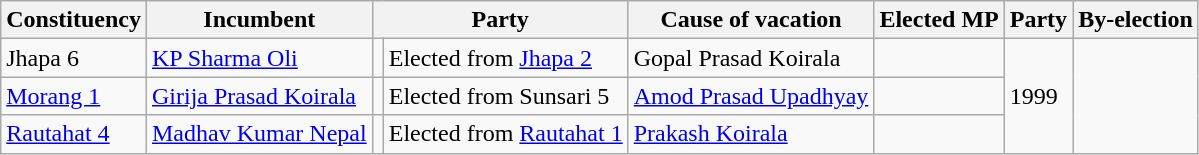<table class="wikitable">
<tr>
<th>Constituency</th>
<th>Incumbent</th>
<th colspan="2">Party</th>
<th>Cause of vacation</th>
<th>Elected MP</th>
<th colspan="2">Party</th>
<th>By-election</th>
</tr>
<tr>
<td>Jhapa 6</td>
<td><a href='#'>KP Sharma Oli</a></td>
<td></td>
<td>Elected from <a href='#'>Jhapa 2</a></td>
<td>Gopal Prasad Koirala</td>
<td></td>
<td rowspan="3">1999</td>
</tr>
<tr>
<td><a href='#'>Morang 1</a></td>
<td><a href='#'>Girija Prasad Koirala</a></td>
<td></td>
<td>Elected from Sunsari 5</td>
<td><a href='#'>Amod Prasad Upadhyay</a></td>
<td></td>
</tr>
<tr>
<td><a href='#'>Rautahat 4</a></td>
<td><a href='#'>Madhav Kumar Nepal</a></td>
<td></td>
<td>Elected from <a href='#'>Rautahat 1</a></td>
<td><a href='#'>Prakash Koirala</a></td>
<td></td>
</tr>
</table>
